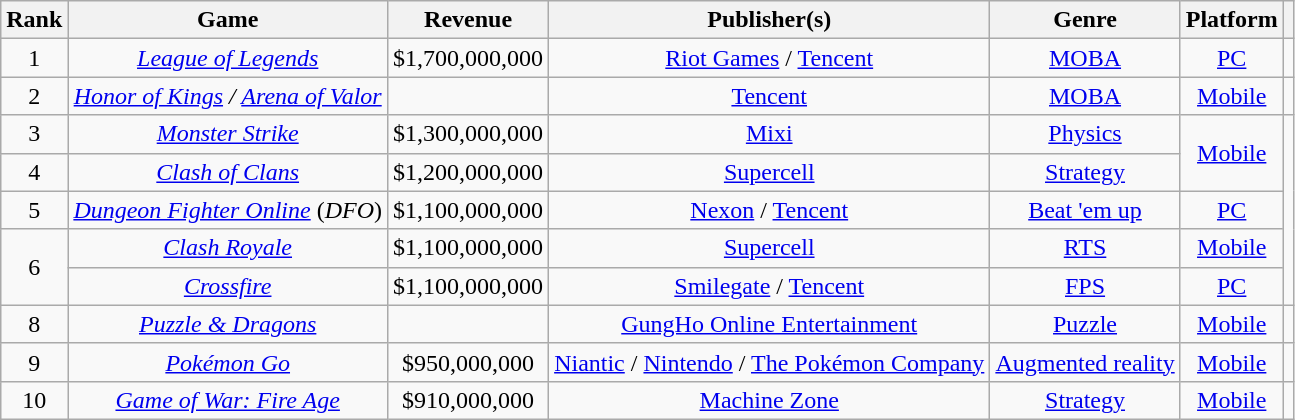<table class="wikitable sortable" style="text-align:center">
<tr>
<th>Rank</th>
<th>Game</th>
<th>Revenue</th>
<th>Publisher(s)</th>
<th>Genre</th>
<th>Platform</th>
<th class="unsortable"></th>
</tr>
<tr>
<td>1</td>
<td><em><a href='#'>League of Legends</a></em></td>
<td>$1,700,000,000</td>
<td><a href='#'>Riot Games</a> / <a href='#'>Tencent</a></td>
<td><a href='#'>MOBA</a></td>
<td><a href='#'>PC</a></td>
<td></td>
</tr>
<tr>
<td>2</td>
<td><em><a href='#'>Honor of Kings</a> / <a href='#'>Arena of Valor</a></em></td>
<td></td>
<td><a href='#'>Tencent</a></td>
<td><a href='#'>MOBA</a></td>
<td><a href='#'>Mobile</a></td>
<td></td>
</tr>
<tr>
<td>3</td>
<td><em><a href='#'>Monster Strike</a></em></td>
<td>$1,300,000,000</td>
<td><a href='#'>Mixi</a></td>
<td><a href='#'>Physics</a></td>
<td rowspan="2"><a href='#'>Mobile</a></td>
<td rowspan="5"></td>
</tr>
<tr>
<td>4</td>
<td><em><a href='#'>Clash of Clans</a></em></td>
<td>$1,200,000,000</td>
<td><a href='#'>Supercell</a> </td>
<td><a href='#'>Strategy</a></td>
</tr>
<tr>
<td>5</td>
<td><em><a href='#'>Dungeon Fighter Online</a></em> (<em>DFO</em>)</td>
<td>$1,100,000,000</td>
<td><a href='#'>Nexon</a> / <a href='#'>Tencent</a></td>
<td><a href='#'>Beat 'em up</a></td>
<td><a href='#'>PC</a></td>
</tr>
<tr>
<td rowspan="2">6</td>
<td><em><a href='#'>Clash Royale</a></em></td>
<td>$1,100,000,000</td>
<td><a href='#'>Supercell</a> </td>
<td><a href='#'>RTS</a></td>
<td><a href='#'>Mobile</a></td>
</tr>
<tr>
<td><em><a href='#'>Crossfire</a></em></td>
<td>$1,100,000,000</td>
<td><a href='#'>Smilegate</a> / <a href='#'>Tencent</a></td>
<td><a href='#'>FPS</a></td>
<td><a href='#'>PC</a></td>
</tr>
<tr>
<td>8</td>
<td><em><a href='#'>Puzzle & Dragons</a></em></td>
<td></td>
<td><a href='#'>GungHo Online Entertainment</a></td>
<td><a href='#'>Puzzle</a></td>
<td><a href='#'>Mobile</a></td>
<td></td>
</tr>
<tr>
<td>9</td>
<td><em><a href='#'>Pokémon Go</a></em></td>
<td>$950,000,000</td>
<td><a href='#'>Niantic</a> / <a href='#'>Nintendo</a> / <a href='#'>The Pokémon Company</a></td>
<td><a href='#'>Augmented reality</a></td>
<td><a href='#'>Mobile</a></td>
<td></td>
</tr>
<tr>
<td>10</td>
<td><em><a href='#'>Game of War: Fire Age</a></em></td>
<td>$910,000,000</td>
<td><a href='#'>Machine Zone</a></td>
<td><a href='#'>Strategy</a></td>
<td><a href='#'>Mobile</a></td>
<td></td>
</tr>
</table>
